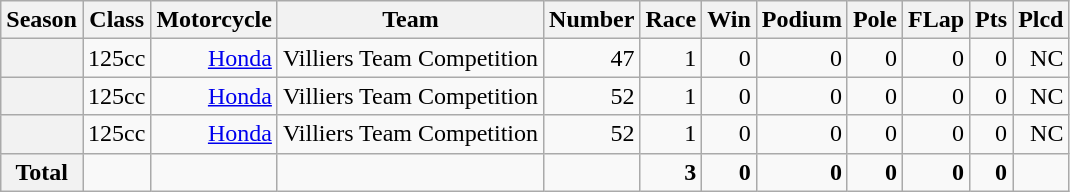<table class="wikitable">
<tr>
<th>Season</th>
<th>Class</th>
<th>Motorcycle</th>
<th>Team</th>
<th>Number</th>
<th>Race</th>
<th>Win</th>
<th>Podium</th>
<th>Pole</th>
<th>FLap</th>
<th>Pts</th>
<th>Plcd</th>
</tr>
<tr align="right">
<th></th>
<td>125cc</td>
<td><a href='#'>Honda</a></td>
<td>Villiers Team Competition</td>
<td>47</td>
<td>1</td>
<td>0</td>
<td>0</td>
<td>0</td>
<td>0</td>
<td>0</td>
<td>NC</td>
</tr>
<tr align="right">
<th></th>
<td>125cc</td>
<td><a href='#'>Honda</a></td>
<td>Villiers Team Competition</td>
<td>52</td>
<td>1</td>
<td>0</td>
<td>0</td>
<td>0</td>
<td>0</td>
<td>0</td>
<td>NC</td>
</tr>
<tr align="right">
<th></th>
<td>125cc</td>
<td><a href='#'>Honda</a></td>
<td>Villiers Team Competition</td>
<td>52</td>
<td>1</td>
<td>0</td>
<td>0</td>
<td>0</td>
<td>0</td>
<td>0</td>
<td>NC</td>
</tr>
<tr align="right">
<th>Total</th>
<td></td>
<td></td>
<td></td>
<td></td>
<td><strong>3</strong></td>
<td><strong>0</strong></td>
<td><strong>0</strong></td>
<td><strong>0</strong></td>
<td><strong>0</strong></td>
<td><strong>0</strong></td>
<td></td>
</tr>
</table>
